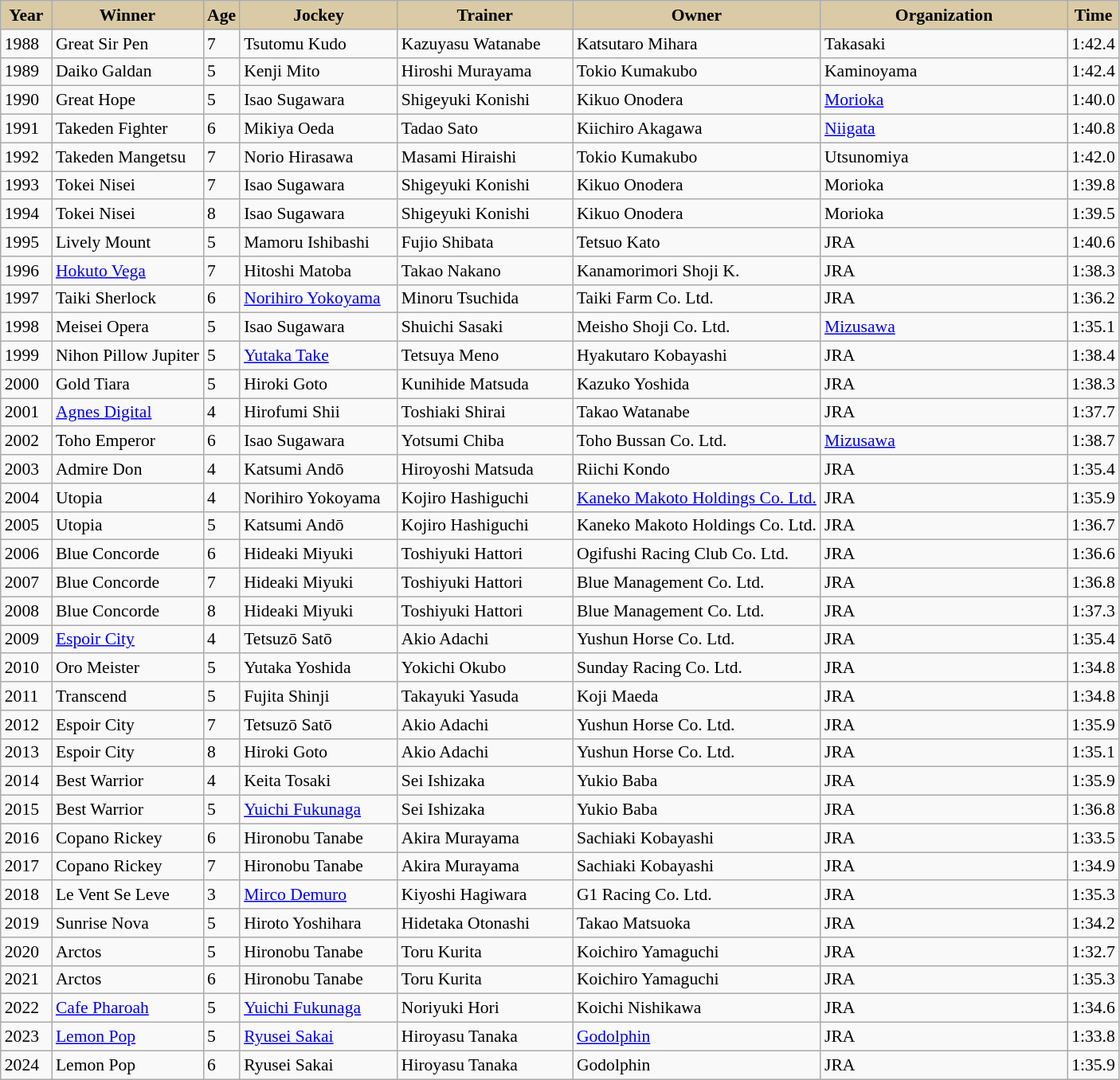<table class="wikitable sortable" style="font-size:90%; white-space:nowrap">
<tr>
<th style="background-color:#DACAA5; width:36px">Year<br></th>
<th style="background-color:#DACAA5; width:120px">Winner<br></th>
<th style="background-color:#DACAA5">Age<br></th>
<th style="background-color:#DACAA5; width:125px">Jockey<br></th>
<th style="background-color:#DACAA5; width:140px">Trainer<br></th>
<th style="background-color:#DACAA5; width:200px">Owner<br></th>
<th style="background-color:#DACAA5; width:200px">Organization<br></th>
<th style="background-color:#DACAA5">Time<br></th>
</tr>
<tr>
<td>1988</td>
<td>Great Sir Pen</td>
<td>7</td>
<td>Tsutomu Kudo</td>
<td>Kazuyasu Watanabe</td>
<td>Katsutaro Mihara</td>
<td>Takasaki</td>
<td>1:42.4</td>
</tr>
<tr>
<td>1989</td>
<td>Daiko Galdan</td>
<td>5</td>
<td>Kenji Mito</td>
<td>Hiroshi Murayama</td>
<td>Tokio Kumakubo</td>
<td>Kaminoyama</td>
<td>1:42.4</td>
</tr>
<tr>
<td>1990</td>
<td>Great Hope</td>
<td>5</td>
<td>Isao Sugawara</td>
<td>Shigeyuki Konishi</td>
<td>Kikuo Onodera</td>
<td><a href='#'>Morioka</a></td>
<td>1:40.0</td>
</tr>
<tr>
<td>1991</td>
<td>Takeden Fighter</td>
<td>6</td>
<td>Mikiya Oeda</td>
<td>Tadao Sato</td>
<td>Kiichiro Akagawa</td>
<td><a href='#'>Niigata</a></td>
<td>1:40.8</td>
</tr>
<tr>
<td>1992</td>
<td>Takeden Mangetsu</td>
<td>7</td>
<td>Norio Hirasawa</td>
<td>Masami Hiraishi</td>
<td>Tokio Kumakubo</td>
<td>Utsunomiya</td>
<td>1:42.0</td>
</tr>
<tr>
<td>1993</td>
<td>Tokei Nisei</td>
<td>7</td>
<td>Isao Sugawara</td>
<td>Shigeyuki Konishi</td>
<td>Kikuo Onodera</td>
<td>Morioka</td>
<td>1:39.8</td>
</tr>
<tr>
<td>1994</td>
<td>Tokei Nisei</td>
<td>8</td>
<td>Isao Sugawara</td>
<td>Shigeyuki Konishi</td>
<td>Kikuo Onodera</td>
<td>Morioka</td>
<td>1:39.5</td>
</tr>
<tr>
<td>1995</td>
<td>Lively Mount</td>
<td>5</td>
<td>Mamoru Ishibashi</td>
<td>Fujio Shibata</td>
<td>Tetsuo Kato</td>
<td>JRA</td>
<td>1:40.6</td>
</tr>
<tr>
<td>1996</td>
<td><a href='#'>Hokuto Vega</a></td>
<td>7</td>
<td>Hitoshi Matoba</td>
<td>Takao Nakano</td>
<td>Kanamorimori Shoji K.</td>
<td>JRA</td>
<td>1:38.3</td>
</tr>
<tr>
<td>1997</td>
<td>Taiki Sherlock</td>
<td>6</td>
<td><a href='#'>Norihiro Yokoyama</a></td>
<td>Minoru Tsuchida</td>
<td>Taiki Farm Co. Ltd.</td>
<td>JRA</td>
<td>1:36.2</td>
</tr>
<tr>
<td>1998</td>
<td>Meisei Opera</td>
<td>5</td>
<td>Isao Sugawara</td>
<td>Shuichi Sasaki</td>
<td>Meisho Shoji Co. Ltd.</td>
<td><a href='#'>Mizusawa</a></td>
<td>1:35.1</td>
</tr>
<tr>
<td>1999</td>
<td>Nihon Pillow Jupiter</td>
<td>5</td>
<td><a href='#'>Yutaka Take</a></td>
<td>Tetsuya Meno</td>
<td>Hyakutaro Kobayashi</td>
<td>JRA</td>
<td>1:38.4</td>
</tr>
<tr>
<td>2000</td>
<td>Gold Tiara</td>
<td>5</td>
<td>Hiroki Goto</td>
<td>Kunihide Matsuda</td>
<td>Kazuko Yoshida</td>
<td>JRA</td>
<td>1:38.3</td>
</tr>
<tr>
<td>2001</td>
<td><a href='#'>Agnes Digital</a></td>
<td>4</td>
<td>Hirofumi Shii</td>
<td>Toshiaki Shirai</td>
<td>Takao Watanabe</td>
<td>JRA</td>
<td>1:37.7</td>
</tr>
<tr>
<td>2002</td>
<td>Toho Emperor</td>
<td>6</td>
<td>Isao Sugawara</td>
<td>Yotsumi Chiba</td>
<td>Toho Bussan Co. Ltd.</td>
<td><a href='#'>Mizusawa</a></td>
<td>1:38.7</td>
</tr>
<tr>
<td>2003</td>
<td>Admire Don</td>
<td>4</td>
<td>Katsumi Andō</td>
<td>Hiroyoshi Matsuda</td>
<td>Riichi Kondo</td>
<td>JRA</td>
<td>1:35.4</td>
</tr>
<tr>
<td>2004</td>
<td>Utopia</td>
<td>4</td>
<td>Norihiro Yokoyama</td>
<td>Kojiro Hashiguchi</td>
<td><a href='#'>Kaneko Makoto Holdings Co. Ltd.</a></td>
<td>JRA</td>
<td>1:35.9</td>
</tr>
<tr>
<td>2005</td>
<td>Utopia</td>
<td>5</td>
<td>Katsumi Andō</td>
<td>Kojiro Hashiguchi</td>
<td>Kaneko Makoto Holdings Co. Ltd.</td>
<td>JRA</td>
<td>1:36.7</td>
</tr>
<tr>
<td>2006</td>
<td>Blue Concorde</td>
<td>6</td>
<td>Hideaki Miyuki</td>
<td>Toshiyuki Hattori</td>
<td>Ogifushi Racing Club Co. Ltd.</td>
<td>JRA</td>
<td>1:36.6</td>
</tr>
<tr>
<td>2007</td>
<td>Blue Concorde</td>
<td>7</td>
<td>Hideaki Miyuki</td>
<td>Toshiyuki Hattori</td>
<td>Blue Management Co. Ltd.</td>
<td>JRA</td>
<td>1:36.8</td>
</tr>
<tr>
<td>2008</td>
<td>Blue Concorde</td>
<td>8</td>
<td>Hideaki Miyuki</td>
<td>Toshiyuki Hattori</td>
<td>Blue Management Co. Ltd.</td>
<td>JRA</td>
<td>1:37.3</td>
</tr>
<tr>
<td>2009</td>
<td><a href='#'>Espoir City</a></td>
<td>4</td>
<td>Tetsuzō Satō</td>
<td>Akio Adachi</td>
<td>Yushun Horse Co. Ltd.</td>
<td>JRA</td>
<td>1:35.4</td>
</tr>
<tr>
<td>2010</td>
<td>Oro Meister</td>
<td>5</td>
<td>Yutaka Yoshida</td>
<td>Yokichi Okubo</td>
<td>Sunday Racing Co. Ltd.</td>
<td>JRA</td>
<td>1:34.8</td>
</tr>
<tr>
<td>2011</td>
<td>Transcend</td>
<td>5</td>
<td>Fujita Shinji</td>
<td>Takayuki Yasuda</td>
<td>Koji Maeda</td>
<td>JRA</td>
<td>1:34.8</td>
</tr>
<tr>
<td>2012</td>
<td>Espoir City</td>
<td>7</td>
<td>Tetsuzō Satō</td>
<td>Akio Adachi</td>
<td>Yushun Horse Co. Ltd.</td>
<td>JRA</td>
<td>1:35.9</td>
</tr>
<tr>
<td>2013</td>
<td>Espoir City</td>
<td>8</td>
<td>Hiroki Goto</td>
<td>Akio Adachi</td>
<td>Yushun Horse Co. Ltd.</td>
<td>JRA</td>
<td>1:35.1</td>
</tr>
<tr>
<td>2014</td>
<td>Best Warrior</td>
<td>4</td>
<td>Keita Tosaki</td>
<td>Sei Ishizaka</td>
<td>Yukio Baba</td>
<td>JRA</td>
<td>1:35.9</td>
</tr>
<tr>
<td>2015</td>
<td>Best Warrior</td>
<td>5</td>
<td><a href='#'>Yuichi Fukunaga</a></td>
<td>Sei Ishizaka</td>
<td>Yukio Baba</td>
<td>JRA</td>
<td>1:36.8</td>
</tr>
<tr>
<td>2016</td>
<td>Copano Rickey</td>
<td>6</td>
<td>Hironobu Tanabe</td>
<td>Akira Murayama</td>
<td>Sachiaki Kobayashi</td>
<td>JRA</td>
<td>1:33.5</td>
</tr>
<tr>
<td>2017</td>
<td>Copano Rickey</td>
<td>7</td>
<td>Hironobu Tanabe</td>
<td>Akira Murayama</td>
<td>Sachiaki Kobayashi</td>
<td>JRA</td>
<td>1:34.9</td>
</tr>
<tr>
<td>2018</td>
<td>Le Vent Se Leve</td>
<td>3</td>
<td><a href='#'>Mirco Demuro</a></td>
<td>Kiyoshi Hagiwara</td>
<td>G1 Racing Co. Ltd.</td>
<td>JRA</td>
<td>1:35.3</td>
</tr>
<tr>
<td>2019</td>
<td>Sunrise Nova</td>
<td>5</td>
<td>Hiroto Yoshihara</td>
<td>Hidetaka Otonashi</td>
<td>Takao Matsuoka</td>
<td>JRA</td>
<td>1:34.2</td>
</tr>
<tr>
<td>2020</td>
<td>Arctos</td>
<td>5</td>
<td>Hironobu Tanabe</td>
<td>Toru Kurita</td>
<td>Koichiro Yamaguchi</td>
<td>JRA</td>
<td>1:32.7</td>
</tr>
<tr>
<td>2021</td>
<td>Arctos</td>
<td>6</td>
<td>Hironobu Tanabe</td>
<td>Toru Kurita</td>
<td>Koichiro Yamaguchi</td>
<td>JRA</td>
<td>1:35.3</td>
</tr>
<tr>
<td>2022</td>
<td><a href='#'>Cafe Pharoah</a></td>
<td>5</td>
<td><a href='#'>Yuichi Fukunaga</a></td>
<td>Noriyuki Hori</td>
<td>Koichi Nishikawa</td>
<td>JRA</td>
<td>1:34.6</td>
</tr>
<tr>
<td>2023</td>
<td><a href='#'>Lemon Pop</a></td>
<td>5</td>
<td><a href='#'>Ryusei Sakai</a></td>
<td>Hiroyasu Tanaka</td>
<td><a href='#'>Godolphin</a></td>
<td>JRA</td>
<td>1:33.8</td>
</tr>
<tr>
<td>2024</td>
<td>Lemon Pop</td>
<td>6</td>
<td>Ryusei Sakai</td>
<td>Hiroyasu Tanaka</td>
<td>Godolphin</td>
<td>JRA</td>
<td>1:35.9</td>
</tr>
</table>
